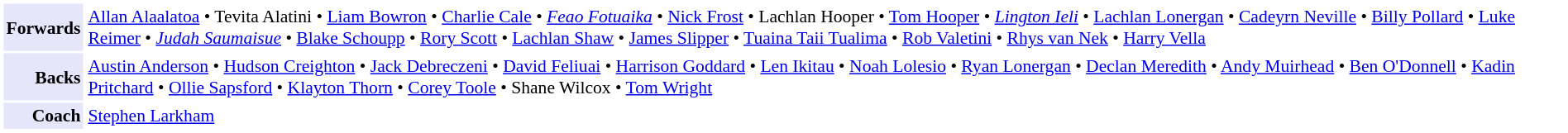<table cellpadding="2" style="border: 1px solid white; font-size:90%;">
<tr>
<td style="text-align:right" bgcolor="lavender"><strong>Forwards</strong></td>
<td style="text-align:left"><a href='#'>Allan Alaalatoa</a> • Tevita Alatini • <a href='#'>Liam Bowron</a> • <a href='#'>Charlie Cale</a> • <em><a href='#'>Feao Fotuaika</a></em> • <a href='#'>Nick Frost</a> • Lachlan Hooper • <a href='#'>Tom Hooper</a> • <em><a href='#'>Lington Ieli</a></em> • <a href='#'>Lachlan Lonergan</a> • <a href='#'>Cadeyrn Neville</a> • <a href='#'>Billy Pollard</a> • <a href='#'>Luke Reimer</a> • <em><a href='#'>Judah Saumaisue</a></em> • <a href='#'>Blake Schoupp</a> • <a href='#'>Rory Scott</a> • <a href='#'>Lachlan Shaw</a> • <a href='#'>James Slipper</a> • <a href='#'>Tuaina Taii Tualima</a> • <a href='#'>Rob Valetini</a> • <a href='#'>Rhys van Nek</a> • <a href='#'>Harry Vella</a></td>
</tr>
<tr>
<td style="text-align:right" bgcolor="lavender"><strong>Backs</strong></td>
<td style="text-align:left"><a href='#'>Austin Anderson</a> • <a href='#'>Hudson Creighton</a> • <a href='#'>Jack Debreczeni</a> • <a href='#'>David Feliuai</a> • <a href='#'>Harrison Goddard</a> • <a href='#'>Len Ikitau</a> • <a href='#'>Noah Lolesio</a> • <a href='#'>Ryan Lonergan</a> • <a href='#'>Declan Meredith</a> • <a href='#'>Andy Muirhead</a> • <a href='#'>Ben O'Donnell</a> • <a href='#'>Kadin Pritchard</a> • <a href='#'>Ollie Sapsford</a> • <a href='#'>Klayton Thorn</a> • <a href='#'>Corey Toole</a> • Shane Wilcox • <a href='#'>Tom Wright</a></td>
</tr>
<tr>
<td style="text-align:right" bgcolor="lavender"><strong>Coach</strong></td>
<td style="text-align:left"><a href='#'>Stephen Larkham</a></td>
</tr>
</table>
